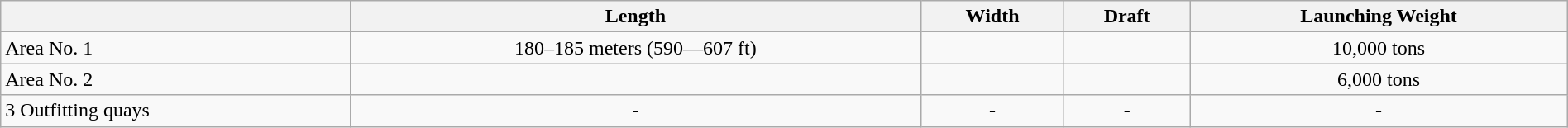<table class="wikitable" width="100%">
<tr>
<th></th>
<th>Length</th>
<th>Width</th>
<th>Draft</th>
<th>Launching Weight</th>
</tr>
<tr>
<td>Area No. 1</td>
<td align=center>180–185 meters (590—607 ft)</td>
<td align=center></td>
<td align=center></td>
<td align=center>10,000 tons</td>
</tr>
<tr>
<td>Area No. 2</td>
<td align=center></td>
<td align=center></td>
<td align=center></td>
<td align=center>6,000 tons</td>
</tr>
<tr>
<td>3 Outfitting quays</td>
<td align=center>-</td>
<td align=center>-</td>
<td align=center>-</td>
<td align=center>-</td>
</tr>
</table>
